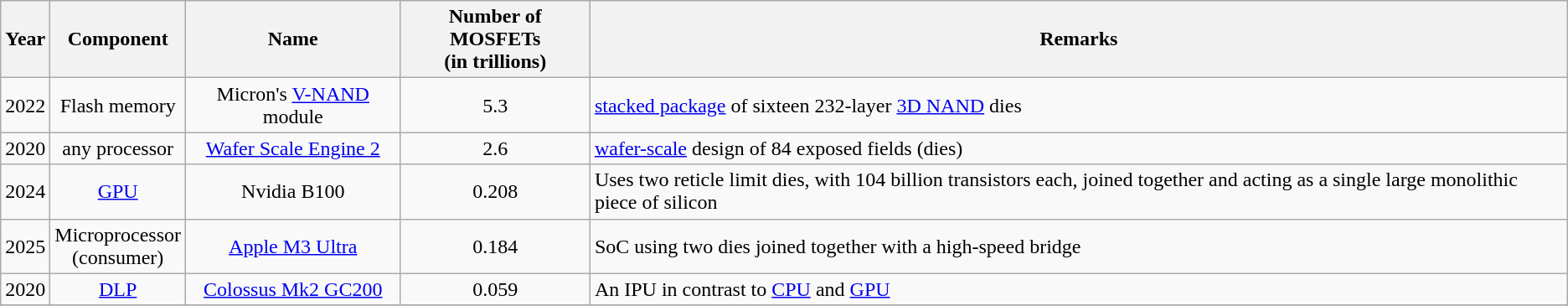<table class ="wikitable" style="text-align:center">
<tr>
<th>Year</th>
<th>Component</th>
<th>Name</th>
<th>Number of MOSFETs <br>(in trillions)</th>
<th>Remarks</th>
</tr>
<tr>
<td>2022</td>
<td>Flash memory</td>
<td>Micron's <a href='#'>V-NAND</a> module</td>
<td>5.3</td>
<td style="text-align:left;"><a href='#'>stacked package</a> of sixteen 232-layer <a href='#'>3D NAND</a> dies</td>
</tr>
<tr>
<td>2020</td>
<td>any processor</td>
<td><a href='#'>Wafer Scale Engine 2</a></td>
<td>2.6</td>
<td style="text-align:left;"><a href='#'>wafer-scale</a> design of 84 exposed fields (dies)</td>
</tr>
<tr>
<td>2024</td>
<td><a href='#'>GPU</a></td>
<td>Nvidia B100</td>
<td>0.208</td>
<td style="text-align:left;">Uses two reticle limit dies, with 104 billion transistors each, joined together and acting as a single large monolithic piece of silicon</td>
</tr>
<tr>
<td>2025</td>
<td>Microprocessor <br> (consumer)</td>
<td><a href='#'>Apple M3 Ultra</a></td>
<td>0.184</td>
<td style="text-align:left;">SoC using two dies joined together with a high-speed bridge</td>
</tr>
<tr>
<td>2020</td>
<td><a href='#'>DLP</a></td>
<td><a href='#'>Colossus Mk2 GC200</a></td>
<td>0.059</td>
<td style="text-align:left;">An IPU in contrast to <a href='#'>CPU</a> and <a href='#'>GPU</a></td>
</tr>
<tr>
</tr>
</table>
